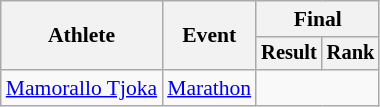<table class=wikitable style="font-size:90%">
<tr>
<th rowspan="2">Athlete</th>
<th rowspan="2">Event</th>
<th colspan="2">Final</th>
</tr>
<tr style="font-size:95%">
<th>Result</th>
<th>Rank</th>
</tr>
<tr align=center>
<td align=left><a href='#'>Mamorallo Tjoka</a></td>
<td align=left><a href='#'>Marathon</a></td>
<td colspan=2></td>
</tr>
</table>
